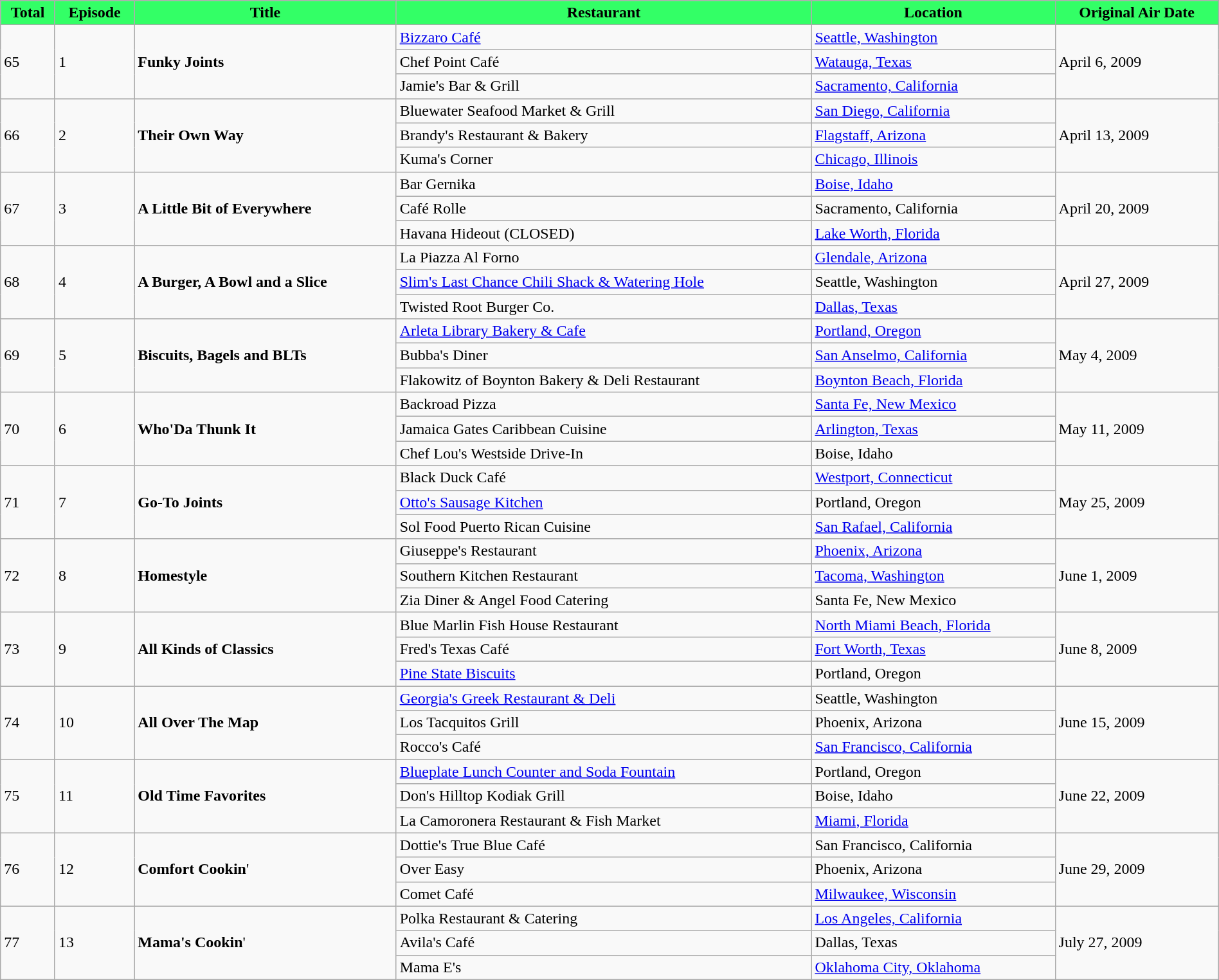<table class="wikitable" style="width: 100%;">
<tr>
<th # style="background:#3f6;">Total</th>
<th # style="background:#3f6;">Episode</th>
<th # style="background:#3f6;">Title</th>
<th # style="background:#3f6;">Restaurant</th>
<th # style="background:#3f6;">Location</th>
<th # style="background:#3f6;">Original Air Date</th>
</tr>
<tr>
<td rowspan="3">65</td>
<td rowspan="3">1</td>
<td rowspan="3"><strong>Funky Joints</strong></td>
<td><a href='#'>Bizzaro Café</a></td>
<td><a href='#'>Seattle, Washington</a></td>
<td rowspan="3">April 6, 2009</td>
</tr>
<tr>
<td>Chef Point Café</td>
<td><a href='#'>Watauga, Texas</a></td>
</tr>
<tr>
<td>Jamie's Bar & Grill</td>
<td><a href='#'>Sacramento, California</a></td>
</tr>
<tr>
<td rowspan="3">66</td>
<td rowspan="3">2</td>
<td rowspan="3"><strong>Their Own Way</strong></td>
<td>Bluewater Seafood Market & Grill</td>
<td><a href='#'>San Diego, California</a></td>
<td rowspan="3">April 13, 2009</td>
</tr>
<tr>
<td>Brandy's Restaurant & Bakery</td>
<td><a href='#'>Flagstaff, Arizona</a></td>
</tr>
<tr>
<td>Kuma's Corner</td>
<td><a href='#'>Chicago, Illinois</a></td>
</tr>
<tr>
<td rowspan="3">67</td>
<td rowspan="3">3</td>
<td rowspan="3"><strong>A Little Bit of Everywhere</strong></td>
<td>Bar Gernika</td>
<td><a href='#'>Boise, Idaho</a></td>
<td rowspan="3">April 20, 2009</td>
</tr>
<tr>
<td>Café Rolle</td>
<td>Sacramento, California</td>
</tr>
<tr>
<td>Havana Hideout (CLOSED)</td>
<td><a href='#'>Lake Worth, Florida</a></td>
</tr>
<tr>
<td rowspan="3">68</td>
<td rowspan="3">4</td>
<td rowspan="3"><strong>A Burger, A Bowl and a Slice</strong></td>
<td>La Piazza Al Forno</td>
<td><a href='#'>Glendale, Arizona</a></td>
<td rowspan="3">April 27, 2009</td>
</tr>
<tr>
<td><a href='#'>Slim's Last Chance Chili Shack & Watering Hole</a></td>
<td>Seattle, Washington</td>
</tr>
<tr>
<td>Twisted Root Burger Co.</td>
<td><a href='#'>Dallas, Texas</a></td>
</tr>
<tr>
<td rowspan="3">69</td>
<td rowspan="3">5</td>
<td rowspan="3"><strong>Biscuits, Bagels and BLTs</strong></td>
<td><a href='#'>Arleta Library Bakery & Cafe</a></td>
<td><a href='#'>Portland, Oregon</a></td>
<td rowspan="3">May 4, 2009</td>
</tr>
<tr>
<td>Bubba's Diner</td>
<td><a href='#'>San Anselmo, California</a></td>
</tr>
<tr>
<td>Flakowitz of Boynton Bakery & Deli Restaurant</td>
<td><a href='#'>Boynton Beach, Florida</a></td>
</tr>
<tr>
<td rowspan="3">70</td>
<td rowspan="3">6</td>
<td rowspan="3"><strong>Who'Da Thunk It</strong></td>
<td>Backroad Pizza</td>
<td><a href='#'>Santa Fe, New Mexico</a></td>
<td rowspan="3">May 11, 2009</td>
</tr>
<tr>
<td>Jamaica Gates Caribbean Cuisine</td>
<td><a href='#'>Arlington, Texas</a></td>
</tr>
<tr>
<td>Chef Lou's Westside Drive-In</td>
<td>Boise, Idaho</td>
</tr>
<tr>
<td rowspan="3">71</td>
<td rowspan="3">7</td>
<td rowspan="3"><strong>Go-To Joints</strong></td>
<td>Black Duck Café</td>
<td><a href='#'>Westport, Connecticut</a></td>
<td rowspan="3">May 25, 2009</td>
</tr>
<tr>
<td><a href='#'>Otto's Sausage Kitchen</a></td>
<td>Portland, Oregon</td>
</tr>
<tr>
<td>Sol Food Puerto Rican Cuisine</td>
<td><a href='#'>San Rafael, California</a></td>
</tr>
<tr>
<td rowspan="3">72</td>
<td rowspan="3">8</td>
<td rowspan="3"><strong>Homestyle</strong></td>
<td>Giuseppe's Restaurant</td>
<td><a href='#'>Phoenix, Arizona</a></td>
<td rowspan="3">June 1, 2009</td>
</tr>
<tr>
<td>Southern Kitchen Restaurant</td>
<td><a href='#'>Tacoma, Washington</a></td>
</tr>
<tr>
<td>Zia Diner & Angel Food Catering</td>
<td>Santa Fe, New Mexico</td>
</tr>
<tr>
<td rowspan="3">73</td>
<td rowspan="3">9</td>
<td rowspan="3"><strong>All Kinds of Classics</strong></td>
<td>Blue Marlin Fish House Restaurant</td>
<td><a href='#'>North Miami Beach, Florida</a></td>
<td rowspan="3">June 8, 2009</td>
</tr>
<tr>
<td>Fred's Texas Café</td>
<td><a href='#'>Fort Worth, Texas</a></td>
</tr>
<tr>
<td><a href='#'>Pine State Biscuits</a></td>
<td>Portland, Oregon</td>
</tr>
<tr>
<td rowspan="3">74</td>
<td rowspan="3">10</td>
<td rowspan="3"><strong>All Over The Map</strong></td>
<td><a href='#'>Georgia's Greek Restaurant & Deli</a></td>
<td>Seattle, Washington</td>
<td rowspan="3">June 15, 2009</td>
</tr>
<tr>
<td>Los Tacquitos Grill</td>
<td>Phoenix, Arizona</td>
</tr>
<tr>
<td>Rocco's Café</td>
<td><a href='#'>San Francisco, California</a></td>
</tr>
<tr>
<td rowspan="3">75</td>
<td rowspan="3">11</td>
<td rowspan="3"><strong>Old Time Favorites</strong></td>
<td><a href='#'>Blueplate Lunch Counter and Soda Fountain</a></td>
<td>Portland, Oregon</td>
<td rowspan="3">June 22, 2009</td>
</tr>
<tr>
<td>Don's Hilltop Kodiak Grill</td>
<td>Boise, Idaho</td>
</tr>
<tr>
<td>La Camoronera Restaurant & Fish Market</td>
<td><a href='#'>Miami, Florida</a></td>
</tr>
<tr>
<td rowspan="3">76</td>
<td rowspan="3">12</td>
<td rowspan="3"><strong>Comfort Cookin</strong>'</td>
<td>Dottie's True Blue Café</td>
<td>San Francisco, California</td>
<td rowspan="3">June 29, 2009</td>
</tr>
<tr>
<td>Over Easy</td>
<td>Phoenix, Arizona</td>
</tr>
<tr>
<td>Comet Café</td>
<td><a href='#'>Milwaukee, Wisconsin</a></td>
</tr>
<tr>
<td rowspan="3">77</td>
<td rowspan="3">13</td>
<td rowspan="3"><strong>Mama's Cookin</strong>'</td>
<td>Polka Restaurant & Catering</td>
<td><a href='#'>Los Angeles, California</a></td>
<td rowspan="3">July 27, 2009</td>
</tr>
<tr>
<td>Avila's Café</td>
<td>Dallas, Texas</td>
</tr>
<tr>
<td>Mama E's</td>
<td><a href='#'>Oklahoma City, Oklahoma</a></td>
</tr>
</table>
